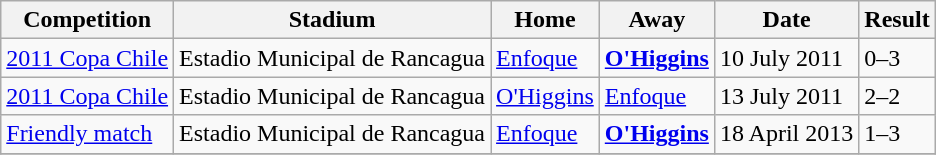<table class="wikitable">
<tr>
<th>Competition</th>
<th>Stadium</th>
<th>Home</th>
<th>Away</th>
<th>Date</th>
<th>Result</th>
</tr>
<tr>
<td><a href='#'>2011 Copa Chile</a></td>
<td>Estadio Municipal de Rancagua</td>
<td><a href='#'>Enfoque</a></td>
<td><strong><a href='#'>O'Higgins</a></strong></td>
<td>10 July 2011</td>
<td>0–3</td>
</tr>
<tr>
<td><a href='#'>2011 Copa Chile</a></td>
<td>Estadio Municipal de Rancagua</td>
<td><a href='#'>O'Higgins</a></td>
<td><a href='#'>Enfoque</a></td>
<td>13 July 2011</td>
<td>2–2</td>
</tr>
<tr>
<td><a href='#'>Friendly match</a></td>
<td>Estadio Municipal de Rancagua</td>
<td><a href='#'>Enfoque</a></td>
<td><strong><a href='#'>O'Higgins</a></strong></td>
<td>18 April 2013</td>
<td>1–3</td>
</tr>
<tr>
</tr>
</table>
